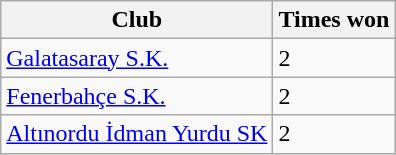<table class="wikitable">
<tr>
<th>Club</th>
<th>Times won</th>
</tr>
<tr>
<td><a href='#'>Galatasaray S.K.</a></td>
<td>2</td>
</tr>
<tr>
<td><a href='#'>Fenerbahçe S.K.</a></td>
<td>2</td>
</tr>
<tr>
<td><a href='#'>Altınordu İdman Yurdu SK</a></td>
<td>2</td>
</tr>
</table>
